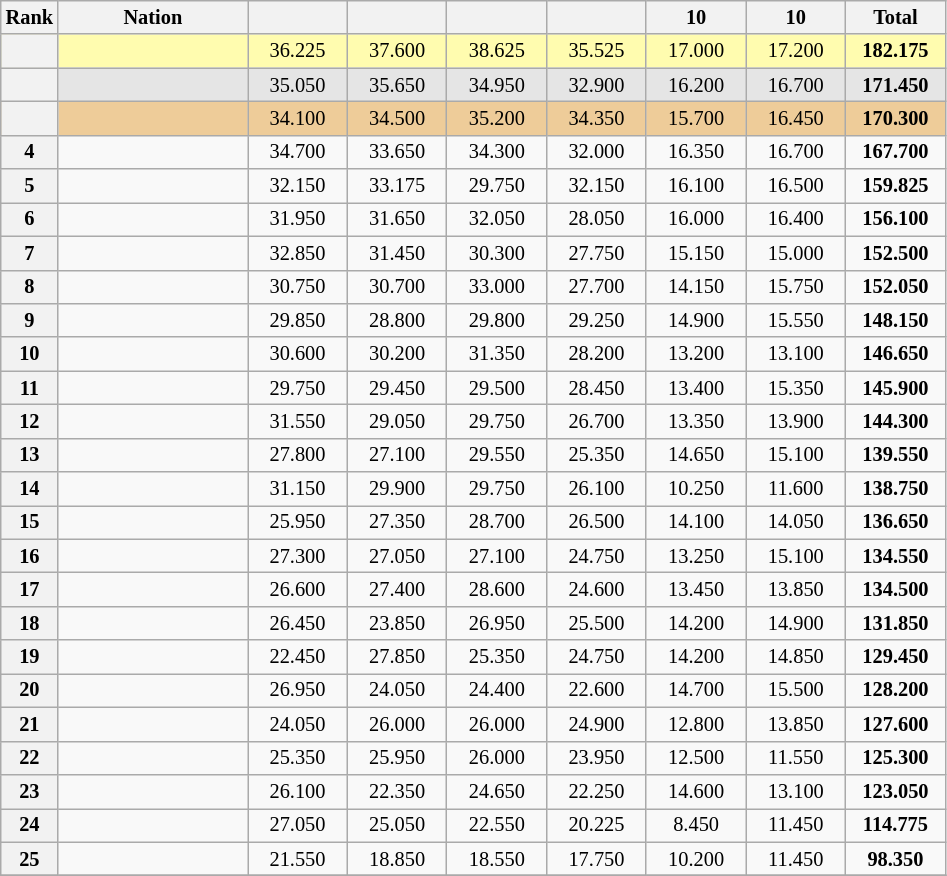<table class="wikitable sortable" style="text-align:center; font-size:85%">
<tr>
<th scope="col" style="width:20px;">Rank</th>
<th ! scope="col" style="width:120px;">Nation</th>
<th ! scope="col" style="width:60px;"></th>
<th ! scope="col" style="width:60px;"></th>
<th ! scope="col" style="width:60px;"></th>
<th ! scope="col" style="width:60px;"></th>
<th ! scope="col" style="width:60px;">10 </th>
<th ! scope="col" style="width:60px;">10 </th>
<th ! scope="col" style="width:60px;">Total</th>
</tr>
<tr bgcolor=fffcaf>
<th scope=row></th>
<td align=left></td>
<td>36.225</td>
<td>37.600</td>
<td>38.625</td>
<td>35.525</td>
<td>17.000</td>
<td>17.200</td>
<td><strong>182.175</strong></td>
</tr>
<tr bgcolor=e5e5e5>
<th scope=row></th>
<td align=left></td>
<td>35.050</td>
<td>35.650</td>
<td>34.950</td>
<td>32.900</td>
<td>16.200</td>
<td>16.700</td>
<td><strong>171.450</strong></td>
</tr>
<tr bgcolor=eecc99>
<th scope=row></th>
<td align=left></td>
<td>34.100</td>
<td>34.500</td>
<td>35.200</td>
<td>34.350</td>
<td>15.700</td>
<td>16.450</td>
<td><strong>170.300</strong></td>
</tr>
<tr>
<th scope=row>4</th>
<td align=left></td>
<td>34.700</td>
<td>33.650</td>
<td>34.300</td>
<td>32.000</td>
<td>16.350</td>
<td>16.700</td>
<td><strong>167.700</strong></td>
</tr>
<tr>
<th scope=row>5</th>
<td align=left></td>
<td>32.150</td>
<td>33.175</td>
<td>29.750</td>
<td>32.150</td>
<td>16.100</td>
<td>16.500</td>
<td><strong>159.825</strong></td>
</tr>
<tr>
<th scope=row>6</th>
<td align=left></td>
<td>31.950</td>
<td>31.650</td>
<td>32.050</td>
<td>28.050</td>
<td>16.000</td>
<td>16.400</td>
<td><strong>156.100</strong></td>
</tr>
<tr>
<th scope=row>7</th>
<td align=left></td>
<td>32.850</td>
<td>31.450</td>
<td>30.300</td>
<td>27.750</td>
<td>15.150</td>
<td>15.000</td>
<td><strong>152.500</strong></td>
</tr>
<tr>
<th scope=row>8</th>
<td align=left></td>
<td>30.750</td>
<td>30.700</td>
<td>33.000</td>
<td>27.700</td>
<td>14.150</td>
<td>15.750</td>
<td><strong>152.050</strong></td>
</tr>
<tr>
<th scope=row>9</th>
<td align=left></td>
<td>29.850</td>
<td>28.800</td>
<td>29.800</td>
<td>29.250</td>
<td>14.900</td>
<td>15.550</td>
<td><strong>148.150</strong></td>
</tr>
<tr>
<th scope=row>10</th>
<td align=left></td>
<td>30.600</td>
<td>30.200</td>
<td>31.350</td>
<td>28.200</td>
<td>13.200</td>
<td>13.100</td>
<td><strong>146.650</strong></td>
</tr>
<tr>
<th scope=row>11</th>
<td align=left></td>
<td>29.750</td>
<td>29.450</td>
<td>29.500</td>
<td>28.450</td>
<td>13.400</td>
<td>15.350</td>
<td><strong>145.900</strong></td>
</tr>
<tr>
<th scope=row>12</th>
<td align=left></td>
<td>31.550</td>
<td>29.050</td>
<td>29.750</td>
<td>26.700</td>
<td>13.350</td>
<td>13.900</td>
<td><strong>144.300</strong></td>
</tr>
<tr>
<th scope=row>13</th>
<td align=left></td>
<td>27.800</td>
<td>27.100</td>
<td>29.550</td>
<td>25.350</td>
<td>14.650</td>
<td>15.100</td>
<td><strong>139.550</strong></td>
</tr>
<tr>
<th scope=row>14</th>
<td align=left></td>
<td>31.150</td>
<td>29.900</td>
<td>29.750</td>
<td>26.100</td>
<td>10.250</td>
<td>11.600</td>
<td><strong>138.750</strong></td>
</tr>
<tr>
<th scope=row>15</th>
<td align=left></td>
<td>25.950</td>
<td>27.350</td>
<td>28.700</td>
<td>26.500</td>
<td>14.100</td>
<td>14.050</td>
<td><strong>136.650</strong></td>
</tr>
<tr>
<th scope=row>16</th>
<td align=left></td>
<td>27.300</td>
<td>27.050</td>
<td>27.100</td>
<td>24.750</td>
<td>13.250</td>
<td>15.100</td>
<td><strong>134.550</strong></td>
</tr>
<tr>
<th scope=row>17</th>
<td align=left></td>
<td>26.600</td>
<td>27.400</td>
<td>28.600</td>
<td>24.600</td>
<td>13.450</td>
<td>13.850</td>
<td><strong>134.500</strong></td>
</tr>
<tr>
<th scope=row>18</th>
<td align=left></td>
<td>26.450</td>
<td>23.850</td>
<td>26.950</td>
<td>25.500</td>
<td>14.200</td>
<td>14.900</td>
<td><strong>131.850</strong></td>
</tr>
<tr>
<th scope=row>19</th>
<td align=left></td>
<td>22.450</td>
<td>27.850</td>
<td>25.350</td>
<td>24.750</td>
<td>14.200</td>
<td>14.850</td>
<td><strong>129.450</strong></td>
</tr>
<tr>
<th scope=row>20</th>
<td align=left></td>
<td>26.950</td>
<td>24.050</td>
<td>24.400</td>
<td>22.600</td>
<td>14.700</td>
<td>15.500</td>
<td><strong>128.200</strong></td>
</tr>
<tr>
<th scope=row>21</th>
<td align=left></td>
<td>24.050</td>
<td>26.000</td>
<td>26.000</td>
<td>24.900</td>
<td>12.800</td>
<td>13.850</td>
<td><strong>127.600</strong></td>
</tr>
<tr>
<th scope=row>22</th>
<td align=left></td>
<td>25.350</td>
<td>25.950</td>
<td>26.000</td>
<td>23.950</td>
<td>12.500</td>
<td>11.550</td>
<td><strong>125.300</strong></td>
</tr>
<tr>
<th scope=row>23</th>
<td align=left></td>
<td>26.100</td>
<td>22.350</td>
<td>24.650</td>
<td>22.250</td>
<td>14.600</td>
<td>13.100</td>
<td><strong>123.050</strong></td>
</tr>
<tr>
<th scope=row>24</th>
<td align=left></td>
<td>27.050</td>
<td>25.050</td>
<td>22.550</td>
<td>20.225</td>
<td>8.450</td>
<td>11.450</td>
<td><strong>114.775</strong></td>
</tr>
<tr>
<th scope=row>25</th>
<td align=left></td>
<td>21.550</td>
<td>18.850</td>
<td>18.550</td>
<td>17.750</td>
<td>10.200</td>
<td>11.450</td>
<td><strong>98.350</strong></td>
</tr>
<tr>
</tr>
</table>
